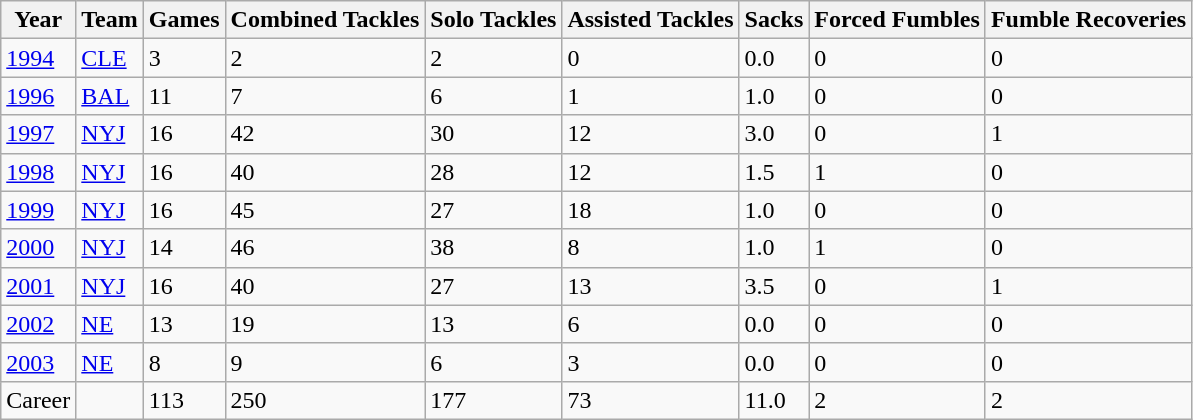<table class="wikitable">
<tr>
<th>Year</th>
<th>Team</th>
<th>Games</th>
<th>Combined Tackles</th>
<th>Solo Tackles</th>
<th>Assisted Tackles</th>
<th>Sacks</th>
<th>Forced Fumbles</th>
<th>Fumble Recoveries</th>
</tr>
<tr>
<td><a href='#'>1994</a></td>
<td><a href='#'>CLE</a></td>
<td>3</td>
<td>2</td>
<td>2</td>
<td>0</td>
<td>0.0</td>
<td>0</td>
<td>0</td>
</tr>
<tr>
<td><a href='#'>1996</a></td>
<td><a href='#'>BAL</a></td>
<td>11</td>
<td>7</td>
<td>6</td>
<td>1</td>
<td>1.0</td>
<td>0</td>
<td>0</td>
</tr>
<tr>
<td><a href='#'>1997</a></td>
<td><a href='#'>NYJ</a></td>
<td>16</td>
<td>42</td>
<td>30</td>
<td>12</td>
<td>3.0</td>
<td>0</td>
<td>1</td>
</tr>
<tr>
<td><a href='#'>1998</a></td>
<td><a href='#'>NYJ</a></td>
<td>16</td>
<td>40</td>
<td>28</td>
<td>12</td>
<td>1.5</td>
<td>1</td>
<td>0</td>
</tr>
<tr>
<td><a href='#'>1999</a></td>
<td><a href='#'>NYJ</a></td>
<td>16</td>
<td>45</td>
<td>27</td>
<td>18</td>
<td>1.0</td>
<td>0</td>
<td>0</td>
</tr>
<tr>
<td><a href='#'>2000</a></td>
<td><a href='#'>NYJ</a></td>
<td>14</td>
<td>46</td>
<td>38</td>
<td>8</td>
<td>1.0</td>
<td>1</td>
<td>0</td>
</tr>
<tr>
<td><a href='#'>2001</a></td>
<td><a href='#'>NYJ</a></td>
<td>16</td>
<td>40</td>
<td>27</td>
<td>13</td>
<td>3.5</td>
<td>0</td>
<td>1</td>
</tr>
<tr>
<td><a href='#'>2002</a></td>
<td><a href='#'>NE</a></td>
<td>13</td>
<td>19</td>
<td>13</td>
<td>6</td>
<td>0.0</td>
<td>0</td>
<td>0</td>
</tr>
<tr>
<td><a href='#'>2003</a></td>
<td><a href='#'>NE</a></td>
<td>8</td>
<td>9</td>
<td>6</td>
<td>3</td>
<td>0.0</td>
<td>0</td>
<td>0</td>
</tr>
<tr>
<td>Career</td>
<td></td>
<td>113</td>
<td>250</td>
<td>177</td>
<td>73</td>
<td>11.0</td>
<td>2</td>
<td>2</td>
</tr>
</table>
